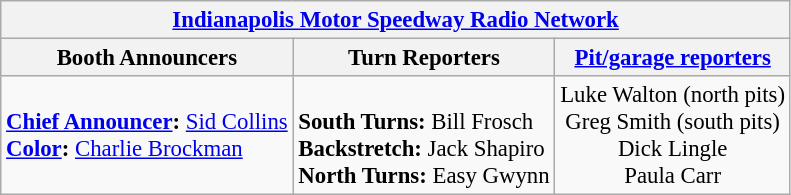<table class="wikitable" style="font-size: 95%;">
<tr>
<th colspan=3><a href='#'>Indianapolis Motor Speedway Radio Network</a></th>
</tr>
<tr>
<th>Booth Announcers</th>
<th>Turn Reporters</th>
<th><a href='#'>Pit/garage reporters</a></th>
</tr>
<tr>
<td valign="top"><br><strong><a href='#'>Chief Announcer</a>:</strong> <a href='#'>Sid Collins</a><br>
<strong><a href='#'>Color</a>:</strong> <a href='#'>Charlie Brockman</a><br></td>
<td valign="top"><br><strong>South Turns:</strong> Bill Frosch<br>    
<strong>Backstretch:</strong> Jack Shapiro<br>
<strong>North Turns:</strong> Easy Gwynn<br></td>
<td align="center" valign="top">Luke Walton (north pits)<br>Greg Smith (south pits)<br>Dick Lingle<br>Paula Carr</td>
</tr>
</table>
